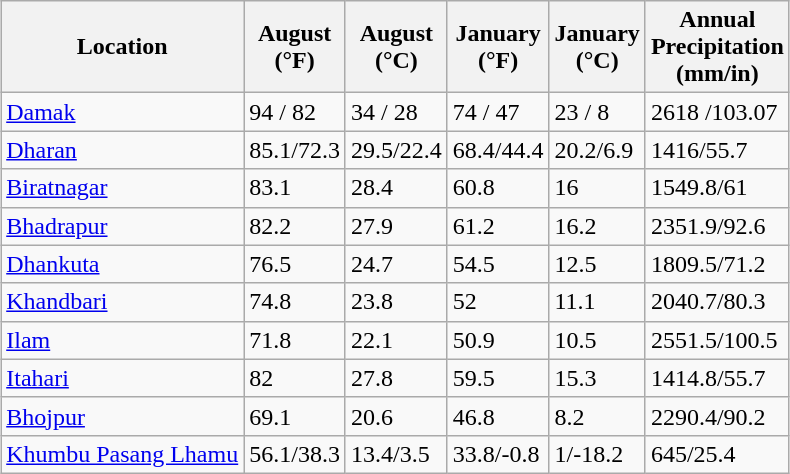<table class="wikitable sortable" style="margin:auto; margin:auto">
<tr>
<th>Location</th>
<th>August<br>(°F)</th>
<th>August<br>(°C)</th>
<th>January<br>(°F)</th>
<th>January<br>(°C)</th>
<th>Annual<br>Precipitation<br>(mm/in)</th>
</tr>
<tr>
<td><a href='#'>Damak</a></td>
<td>94 / 82</td>
<td>34 / 28</td>
<td>74 / 47</td>
<td>23 / 8</td>
<td>2618 /103.07</td>
</tr>
<tr>
<td><a href='#'>Dharan</a></td>
<td>85.1/72.3</td>
<td>29.5/22.4</td>
<td>68.4/44.4</td>
<td>20.2/6.9</td>
<td>1416/55.7</td>
</tr>
<tr>
<td><a href='#'>Biratnagar</a></td>
<td>83.1</td>
<td>28.4</td>
<td>60.8</td>
<td>16</td>
<td>1549.8/61</td>
</tr>
<tr>
<td><a href='#'>Bhadrapur</a></td>
<td>82.2</td>
<td>27.9</td>
<td>61.2</td>
<td>16.2</td>
<td>2351.9/92.6</td>
</tr>
<tr>
<td><a href='#'>Dhankuta</a></td>
<td>76.5</td>
<td>24.7</td>
<td>54.5</td>
<td>12.5</td>
<td>1809.5/71.2</td>
</tr>
<tr>
<td><a href='#'>Khandbari</a></td>
<td>74.8</td>
<td>23.8</td>
<td>52</td>
<td>11.1</td>
<td>2040.7/80.3</td>
</tr>
<tr>
<td><a href='#'>Ilam</a></td>
<td>71.8</td>
<td>22.1</td>
<td>50.9</td>
<td>10.5</td>
<td>2551.5/100.5</td>
</tr>
<tr>
<td><a href='#'>Itahari</a></td>
<td>82</td>
<td>27.8</td>
<td>59.5</td>
<td>15.3</td>
<td>1414.8/55.7</td>
</tr>
<tr>
<td><a href='#'>Bhojpur</a></td>
<td>69.1</td>
<td>20.6</td>
<td>46.8</td>
<td>8.2</td>
<td>2290.4/90.2</td>
</tr>
<tr>
<td><a href='#'>Khumbu Pasang Lhamu</a></td>
<td>56.1/38.3</td>
<td>13.4/3.5</td>
<td>33.8/-0.8</td>
<td>1/-18.2</td>
<td>645/25.4</td>
</tr>
</table>
